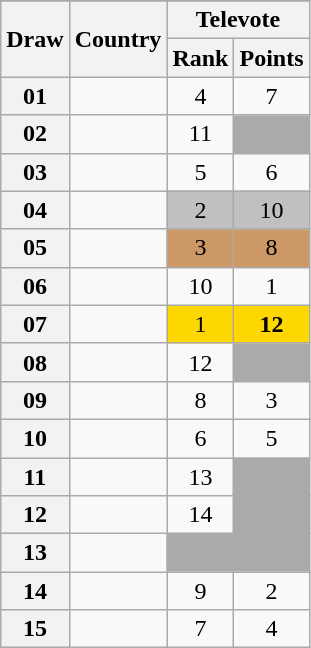<table class="sortable wikitable collapsible plainrowheaders" style="text-align:center;">
<tr>
</tr>
<tr>
<th scope="col" rowspan="2">Draw</th>
<th scope="col" rowspan="2">Country</th>
<th scope="col" colspan="2">Televote</th>
</tr>
<tr>
<th scope="col">Rank</th>
<th scope="col" class="unsortable">Points</th>
</tr>
<tr>
<th scope="row" style="text-align:center;">01</th>
<td style="text-align:left;"></td>
<td>4</td>
<td>7</td>
</tr>
<tr>
<th scope="row" style="text-align:center;">02</th>
<td style="text-align:left;"></td>
<td>11</td>
<td style="background:#AAAAAA;"></td>
</tr>
<tr>
<th scope="row" style="text-align:center;">03</th>
<td style="text-align:left;"></td>
<td>5</td>
<td>6</td>
</tr>
<tr>
<th scope="row" style="text-align:center;">04</th>
<td style="text-align:left;"></td>
<td style="background:silver;">2</td>
<td style="background:silver;">10</td>
</tr>
<tr>
<th scope="row" style="text-align:center;">05</th>
<td style="text-align:left;"></td>
<td style="background:#CC9966;">3</td>
<td style="background:#CC9966;">8</td>
</tr>
<tr>
<th scope="row" style="text-align:center;">06</th>
<td style="text-align:left;"></td>
<td>10</td>
<td>1</td>
</tr>
<tr>
<th scope="row" style="text-align:center;">07</th>
<td style="text-align:left;"></td>
<td style="background:gold;">1</td>
<td style="background:gold;"><strong>12</strong></td>
</tr>
<tr>
<th scope="row" style="text-align:center;">08</th>
<td style="text-align:left;"></td>
<td>12</td>
<td style="background:#AAAAAA;"></td>
</tr>
<tr>
<th scope="row" style="text-align:center;">09</th>
<td style="text-align:left;"></td>
<td>8</td>
<td>3</td>
</tr>
<tr>
<th scope="row" style="text-align:center;">10</th>
<td style="text-align:left;"></td>
<td>6</td>
<td>5</td>
</tr>
<tr>
<th scope="row" style="text-align:center;">11</th>
<td style="text-align:left;"></td>
<td>13</td>
<td style="background:#AAAAAA;"></td>
</tr>
<tr>
<th scope="row" style="text-align:center;">12</th>
<td style="text-align:left;"></td>
<td>14</td>
<td style="background:#AAAAAA;"></td>
</tr>
<tr class="sortbottom">
<th scope="row" style="text-align:center;">13</th>
<td style="text-align:left;"></td>
<td style="background:#AAAAAA;"></td>
<td style="background:#AAAAAA;"></td>
</tr>
<tr>
<th scope="row" style="text-align:center;">14</th>
<td style="text-align:left;"></td>
<td>9</td>
<td>2</td>
</tr>
<tr>
<th scope="row" style="text-align:center;">15</th>
<td style="text-align:left;"></td>
<td>7</td>
<td>4</td>
</tr>
</table>
